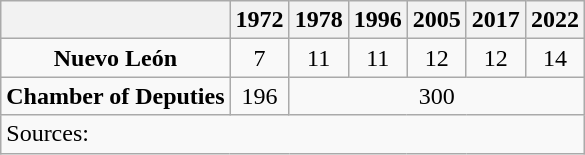<table class="wikitable" style="text-align: center">
<tr>
<th></th>
<th>1972</th>
<th>1978</th>
<th>1996</th>
<th>2005</th>
<th>2017</th>
<th>2022</th>
</tr>
<tr>
<td><strong>Nuevo León</strong></td>
<td>7</td>
<td>11</td>
<td>11</td>
<td>12</td>
<td>12</td>
<td>14</td>
</tr>
<tr>
<td><strong>Chamber of Deputies</strong></td>
<td>196</td>
<td colspan=5>300</td>
</tr>
<tr>
<td colspan=7 style="text-align: left">Sources: </td>
</tr>
</table>
